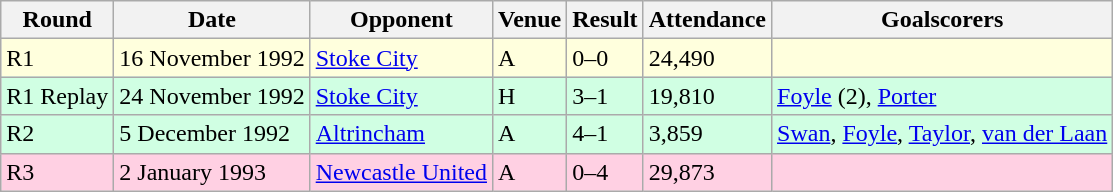<table class="wikitable">
<tr>
<th>Round</th>
<th>Date</th>
<th>Opponent</th>
<th>Venue</th>
<th>Result</th>
<th>Attendance</th>
<th>Goalscorers</th>
</tr>
<tr style="background:#ffd;">
<td>R1</td>
<td>16 November 1992</td>
<td><a href='#'>Stoke City</a></td>
<td>A</td>
<td>0–0</td>
<td>24,490</td>
<td></td>
</tr>
<tr style="background:#d0ffe3;">
<td>R1 Replay</td>
<td>24 November 1992</td>
<td><a href='#'>Stoke City</a></td>
<td>H</td>
<td>3–1</td>
<td>19,810</td>
<td><a href='#'>Foyle</a> (2), <a href='#'>Porter</a></td>
</tr>
<tr style="background:#d0ffe3;">
<td>R2</td>
<td>5 December 1992</td>
<td><a href='#'>Altrincham</a></td>
<td>A</td>
<td>4–1</td>
<td>3,859</td>
<td><a href='#'>Swan</a>, <a href='#'>Foyle</a>, <a href='#'>Taylor</a>, <a href='#'>van der Laan</a></td>
</tr>
<tr style="background:#ffd0e3;">
<td>R3</td>
<td>2 January 1993</td>
<td><a href='#'>Newcastle United</a></td>
<td>A</td>
<td>0–4</td>
<td>29,873</td>
<td></td>
</tr>
</table>
